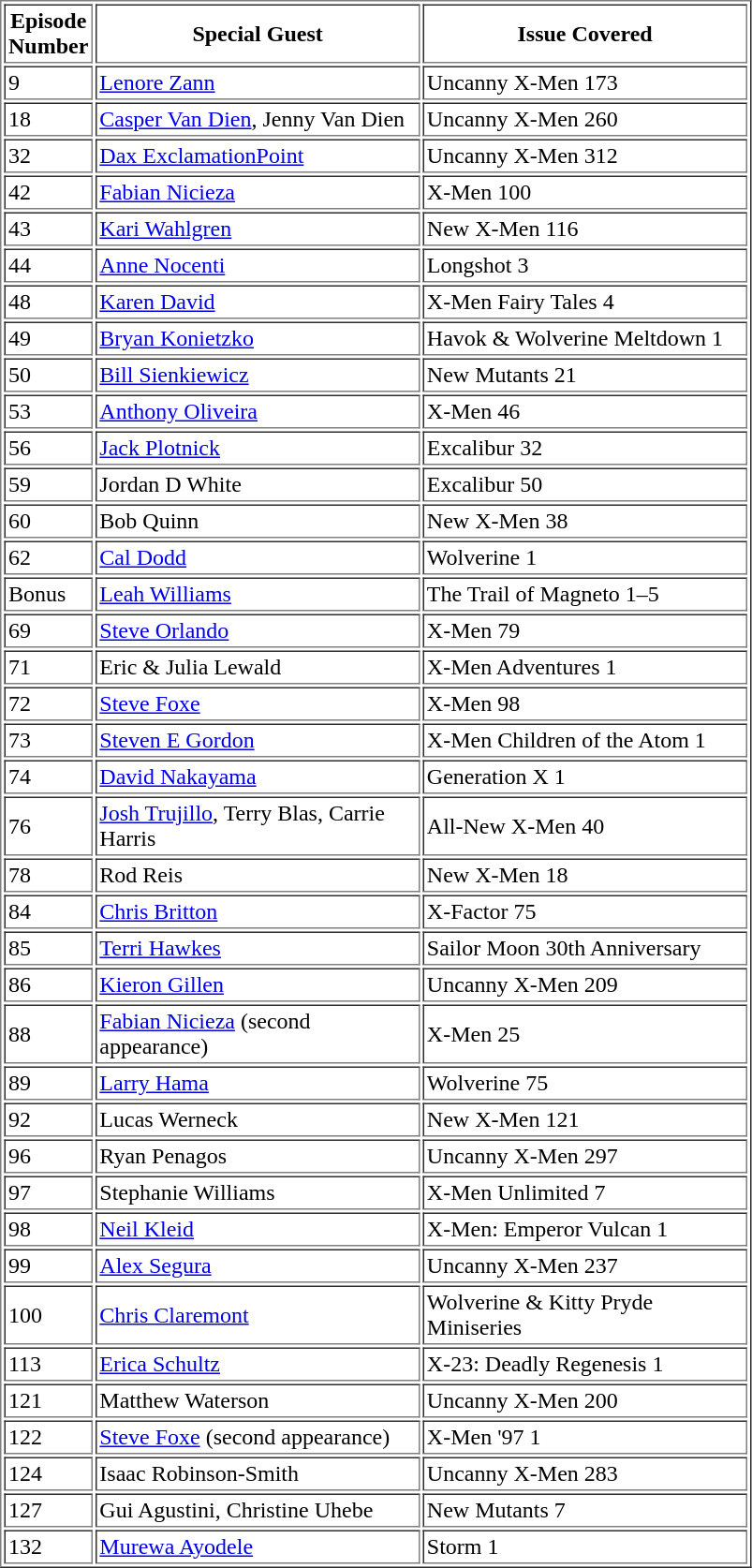<table border="1" cellpadding="2">
<tr>
<th scope="col" width="50">Episode Number</th>
<th scope="col" width="225">Special Guest</th>
<th scope="col" width="225">Issue Covered</th>
</tr>
<tr>
<td>9</td>
<td><a href='#'>Lenore Zann</a></td>
<td>Uncanny X-Men 173</td>
</tr>
<tr>
<td>18</td>
<td><a href='#'>Casper Van Dien</a>, Jenny Van Dien</td>
<td>Uncanny X-Men 260</td>
</tr>
<tr>
<td>32</td>
<td><a href='#'>Dax ExclamationPoint</a></td>
<td>Uncanny X-Men 312</td>
</tr>
<tr>
<td>42</td>
<td><a href='#'>Fabian Nicieza</a></td>
<td>X-Men 100</td>
</tr>
<tr>
<td>43</td>
<td><a href='#'>Kari Wahlgren</a></td>
<td>New X-Men 116</td>
</tr>
<tr>
<td>44</td>
<td><a href='#'>Anne Nocenti</a></td>
<td>Longshot 3</td>
</tr>
<tr>
<td>48</td>
<td><a href='#'>Karen David</a></td>
<td>X-Men Fairy Tales 4</td>
</tr>
<tr>
<td>49</td>
<td><a href='#'>Bryan Konietzko</a></td>
<td>Havok & Wolverine Meltdown 1</td>
</tr>
<tr>
<td>50</td>
<td><a href='#'>Bill Sienkiewicz</a></td>
<td>New Mutants 21</td>
</tr>
<tr>
<td>53</td>
<td><a href='#'>Anthony Oliveira</a></td>
<td>X-Men 46</td>
</tr>
<tr>
<td>56</td>
<td><a href='#'>Jack Plotnick</a></td>
<td>Excalibur 32</td>
</tr>
<tr>
<td>59</td>
<td>Jordan D White</td>
<td>Excalibur 50</td>
</tr>
<tr>
<td>60</td>
<td>Bob Quinn</td>
<td>New X-Men 38</td>
</tr>
<tr>
<td>62</td>
<td><a href='#'>Cal Dodd</a></td>
<td>Wolverine 1</td>
</tr>
<tr>
<td>Bonus</td>
<td><a href='#'>Leah Williams</a></td>
<td>The Trail of Magneto 1–5</td>
</tr>
<tr>
<td>69</td>
<td><a href='#'>Steve Orlando</a></td>
<td>X-Men 79</td>
</tr>
<tr>
<td>71</td>
<td>Eric & Julia Lewald</td>
<td>X-Men Adventures 1</td>
</tr>
<tr>
<td>72</td>
<td><a href='#'>Steve Foxe</a></td>
<td>X-Men 98</td>
</tr>
<tr>
<td>73</td>
<td><a href='#'>Steven E Gordon</a></td>
<td>X-Men Children of the Atom 1</td>
</tr>
<tr>
<td>74</td>
<td><a href='#'>David Nakayama</a></td>
<td>Generation X 1</td>
</tr>
<tr>
<td>76</td>
<td><a href='#'>Josh Trujillo</a>, Terry Blas, Carrie Harris</td>
<td>All-New X-Men 40</td>
</tr>
<tr>
<td>78</td>
<td>Rod Reis</td>
<td>New X-Men 18</td>
</tr>
<tr>
<td>84</td>
<td><a href='#'>Chris Britton</a></td>
<td>X-Factor 75</td>
</tr>
<tr>
<td>85</td>
<td><a href='#'>Terri Hawkes</a></td>
<td>Sailor Moon 30th Anniversary</td>
</tr>
<tr>
<td>86</td>
<td><a href='#'>Kieron Gillen</a></td>
<td>Uncanny X-Men 209</td>
</tr>
<tr>
<td>88</td>
<td><a href='#'>Fabian Nicieza</a> (second appearance)</td>
<td>X-Men 25</td>
</tr>
<tr>
<td>89</td>
<td><a href='#'>Larry Hama</a></td>
<td>Wolverine 75</td>
</tr>
<tr>
<td>92</td>
<td>Lucas Werneck</td>
<td>New X-Men 121</td>
</tr>
<tr>
<td>96</td>
<td>Ryan Penagos</td>
<td>Uncanny X-Men 297</td>
</tr>
<tr>
<td>97</td>
<td>Stephanie Williams</td>
<td>X-Men Unlimited 7</td>
</tr>
<tr>
<td>98</td>
<td><a href='#'>Neil Kleid</a></td>
<td>X-Men: Emperor Vulcan 1</td>
</tr>
<tr>
<td>99</td>
<td><a href='#'>Alex Segura</a></td>
<td>Uncanny X-Men 237</td>
</tr>
<tr>
<td>100</td>
<td><a href='#'>Chris Claremont</a></td>
<td>Wolverine & Kitty Pryde Miniseries</td>
</tr>
<tr>
<td>113</td>
<td><a href='#'>Erica Schultz</a></td>
<td>X-23: Deadly Regenesis 1</td>
</tr>
<tr>
<td>121</td>
<td>Matthew Waterson</td>
<td>Uncanny X-Men 200</td>
</tr>
<tr>
<td>122</td>
<td><a href='#'>Steve Foxe</a> (second appearance)</td>
<td>X-Men '97 1</td>
</tr>
<tr>
<td>124</td>
<td>Isaac Robinson-Smith</td>
<td>Uncanny X-Men 283</td>
</tr>
<tr>
<td>127</td>
<td>Gui Agustini, Christine Uhebe</td>
<td>New Mutants 7</td>
</tr>
<tr>
<td>132</td>
<td><a href='#'>Murewa Ayodele</a></td>
<td>Storm 1</td>
</tr>
</table>
